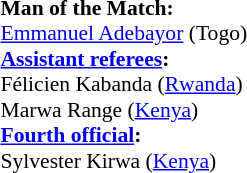<table width=50% style="font-size: 90%">
<tr>
<td><br><strong>Man of the Match:</strong>
<br><a href='#'>Emmanuel Adebayor</a> (Togo)<br><strong><a href='#'>Assistant referees</a>:</strong>
<br>Félicien Kabanda (<a href='#'>Rwanda</a>)
<br>Marwa Range (<a href='#'>Kenya</a>)
<br><strong><a href='#'>Fourth official</a>:</strong>
<br>Sylvester Kirwa (<a href='#'>Kenya</a>)</td>
</tr>
</table>
